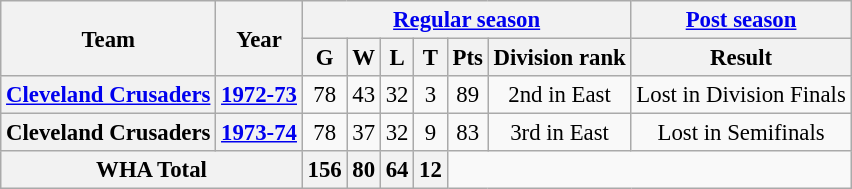<table class="wikitable" style="font-size: 95%; text-align:center;">
<tr>
<th rowspan="2">Team</th>
<th rowspan="2">Year</th>
<th colspan="6"><a href='#'>Regular season</a></th>
<th colspan="1"><a href='#'>Post season</a></th>
</tr>
<tr>
<th>G</th>
<th>W</th>
<th>L</th>
<th>T</th>
<th>Pts</th>
<th>Division rank</th>
<th>Result</th>
</tr>
<tr>
<th><a href='#'>Cleveland Crusaders</a></th>
<th><a href='#'>1972-73</a></th>
<td>78</td>
<td>43</td>
<td>32</td>
<td>3</td>
<td>89</td>
<td>2nd in East</td>
<td>Lost in Division Finals</td>
</tr>
<tr>
<th>Cleveland Crusaders</th>
<th><a href='#'>1973-74</a></th>
<td>78</td>
<td>37</td>
<td>32</td>
<td>9</td>
<td>83</td>
<td>3rd in East</td>
<td>Lost in Semifinals</td>
</tr>
<tr>
<th colspan="2">WHA Total</th>
<th>156</th>
<th>80</th>
<th>64</th>
<th>12</th>
</tr>
</table>
